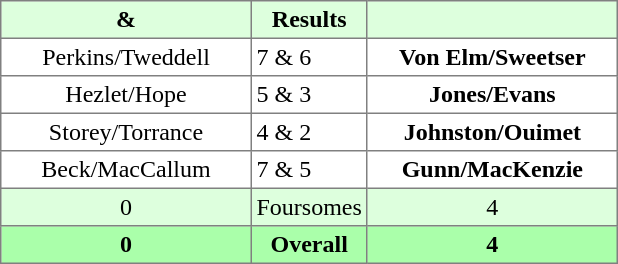<table border="1" cellpadding="3" style="border-collapse:collapse; text-align:center;">
<tr style="background:#ddffdd;">
<th width=160> & </th>
<th>Results</th>
<th width=160></th>
</tr>
<tr>
<td>Perkins/Tweddell</td>
<td align=left> 7 & 6</td>
<td><strong>Von Elm/Sweetser</strong></td>
</tr>
<tr>
<td>Hezlet/Hope</td>
<td align=left> 5 & 3</td>
<td><strong>Jones/Evans</strong></td>
</tr>
<tr>
<td>Storey/Torrance</td>
<td align=left> 4 & 2</td>
<td><strong>Johnston/Ouimet</strong></td>
</tr>
<tr>
<td>Beck/MacCallum</td>
<td align=left> 7 & 5</td>
<td><strong>Gunn/MacKenzie</strong></td>
</tr>
<tr style="background:#ddffdd;">
<td>0</td>
<td>Foursomes</td>
<td>4</td>
</tr>
<tr style="background:#aaffaa;">
<th>0</th>
<th>Overall</th>
<th>4</th>
</tr>
</table>
